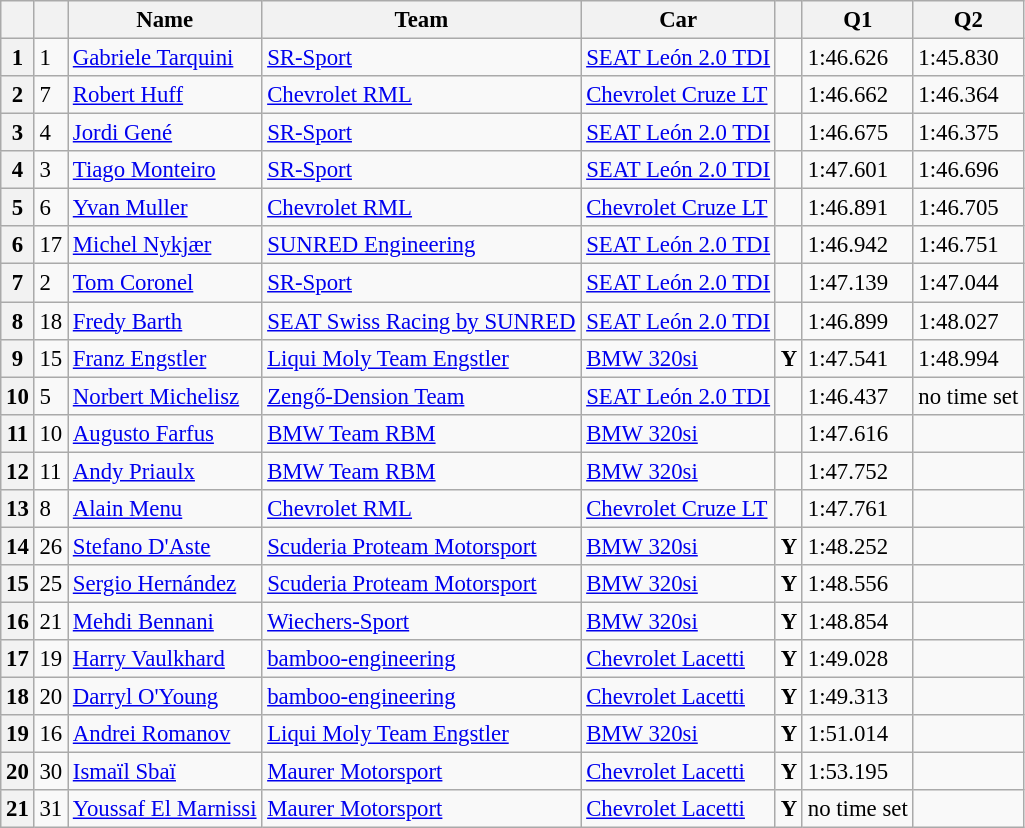<table class="wikitable sortable" style="font-size: 95%;">
<tr>
<th></th>
<th></th>
<th>Name</th>
<th>Team</th>
<th>Car</th>
<th></th>
<th>Q1</th>
<th>Q2</th>
</tr>
<tr>
<th>1</th>
<td>1</td>
<td> <a href='#'>Gabriele Tarquini</a></td>
<td><a href='#'>SR-Sport</a></td>
<td><a href='#'>SEAT León 2.0 TDI</a></td>
<td></td>
<td>1:46.626</td>
<td>1:45.830</td>
</tr>
<tr>
<th>2</th>
<td>7</td>
<td> <a href='#'>Robert Huff</a></td>
<td><a href='#'>Chevrolet RML</a></td>
<td><a href='#'>Chevrolet Cruze LT</a></td>
<td></td>
<td>1:46.662</td>
<td>1:46.364</td>
</tr>
<tr>
<th>3</th>
<td>4</td>
<td> <a href='#'>Jordi Gené</a></td>
<td><a href='#'>SR-Sport</a></td>
<td><a href='#'>SEAT León 2.0 TDI</a></td>
<td></td>
<td>1:46.675</td>
<td>1:46.375</td>
</tr>
<tr>
<th>4</th>
<td>3</td>
<td> <a href='#'>Tiago Monteiro</a></td>
<td><a href='#'>SR-Sport</a></td>
<td><a href='#'>SEAT León 2.0 TDI</a></td>
<td></td>
<td>1:47.601</td>
<td>1:46.696</td>
</tr>
<tr>
<th>5</th>
<td>6</td>
<td> <a href='#'>Yvan Muller</a></td>
<td><a href='#'>Chevrolet RML</a></td>
<td><a href='#'>Chevrolet Cruze LT</a></td>
<td></td>
<td>1:46.891</td>
<td>1:46.705</td>
</tr>
<tr>
<th>6</th>
<td>17</td>
<td> <a href='#'>Michel Nykjær</a></td>
<td><a href='#'>SUNRED Engineering</a></td>
<td><a href='#'>SEAT León 2.0 TDI</a></td>
<td></td>
<td>1:46.942</td>
<td>1:46.751</td>
</tr>
<tr>
<th>7</th>
<td>2</td>
<td> <a href='#'>Tom Coronel</a></td>
<td><a href='#'>SR-Sport</a></td>
<td><a href='#'>SEAT León 2.0 TDI</a></td>
<td></td>
<td>1:47.139</td>
<td>1:47.044</td>
</tr>
<tr>
<th>8</th>
<td>18</td>
<td> <a href='#'>Fredy Barth</a></td>
<td><a href='#'>SEAT Swiss Racing by SUNRED</a></td>
<td><a href='#'>SEAT León 2.0 TDI</a></td>
<td></td>
<td>1:46.899</td>
<td>1:48.027</td>
</tr>
<tr>
<th>9</th>
<td>15</td>
<td> <a href='#'>Franz Engstler</a></td>
<td><a href='#'>Liqui Moly Team Engstler</a></td>
<td><a href='#'>BMW 320si</a></td>
<td align=center><strong><span>Y</span></strong></td>
<td>1:47.541</td>
<td>1:48.994</td>
</tr>
<tr>
<th>10</th>
<td>5</td>
<td> <a href='#'>Norbert Michelisz</a></td>
<td><a href='#'>Zengő-Dension Team</a></td>
<td><a href='#'>SEAT León 2.0 TDI</a></td>
<td></td>
<td>1:46.437</td>
<td>no time set</td>
</tr>
<tr>
<th>11</th>
<td>10</td>
<td> <a href='#'>Augusto Farfus</a></td>
<td><a href='#'>BMW Team RBM</a></td>
<td><a href='#'>BMW 320si</a></td>
<td></td>
<td>1:47.616</td>
<td></td>
</tr>
<tr>
<th>12</th>
<td>11</td>
<td> <a href='#'>Andy Priaulx</a></td>
<td><a href='#'>BMW Team RBM</a></td>
<td><a href='#'>BMW 320si</a></td>
<td></td>
<td>1:47.752</td>
<td></td>
</tr>
<tr>
<th>13</th>
<td>8</td>
<td> <a href='#'>Alain Menu</a></td>
<td><a href='#'>Chevrolet RML</a></td>
<td><a href='#'>Chevrolet Cruze LT</a></td>
<td></td>
<td>1:47.761</td>
<td></td>
</tr>
<tr>
<th>14</th>
<td>26</td>
<td> <a href='#'>Stefano D'Aste</a></td>
<td><a href='#'>Scuderia Proteam Motorsport</a></td>
<td><a href='#'>BMW 320si</a></td>
<td align=center><strong><span>Y</span></strong></td>
<td>1:48.252</td>
<td></td>
</tr>
<tr>
<th>15</th>
<td>25</td>
<td> <a href='#'>Sergio Hernández</a></td>
<td><a href='#'>Scuderia Proteam Motorsport</a></td>
<td><a href='#'>BMW 320si</a></td>
<td align=center><strong><span>Y</span></strong></td>
<td>1:48.556</td>
<td></td>
</tr>
<tr>
<th>16</th>
<td>21</td>
<td> <a href='#'>Mehdi Bennani</a></td>
<td><a href='#'>Wiechers-Sport</a></td>
<td><a href='#'>BMW 320si</a></td>
<td align=center><strong><span>Y</span></strong></td>
<td>1:48.854</td>
<td></td>
</tr>
<tr>
<th>17</th>
<td>19</td>
<td> <a href='#'>Harry Vaulkhard</a></td>
<td><a href='#'>bamboo-engineering</a></td>
<td><a href='#'>Chevrolet Lacetti</a></td>
<td align=center><strong><span>Y</span></strong></td>
<td>1:49.028</td>
<td></td>
</tr>
<tr>
<th>18</th>
<td>20</td>
<td> <a href='#'>Darryl O'Young</a></td>
<td><a href='#'>bamboo-engineering</a></td>
<td><a href='#'>Chevrolet Lacetti</a></td>
<td align=center><strong><span>Y</span></strong></td>
<td>1:49.313</td>
<td></td>
</tr>
<tr>
<th>19</th>
<td>16</td>
<td> <a href='#'>Andrei Romanov</a></td>
<td><a href='#'>Liqui Moly Team Engstler</a></td>
<td><a href='#'>BMW 320si</a></td>
<td align=center><strong><span>Y</span></strong></td>
<td>1:51.014</td>
<td></td>
</tr>
<tr>
<th>20</th>
<td>30</td>
<td> <a href='#'>Ismaïl Sbaï</a></td>
<td><a href='#'>Maurer Motorsport</a></td>
<td><a href='#'>Chevrolet Lacetti</a></td>
<td align=center><strong><span>Y</span></strong></td>
<td>1:53.195</td>
<td></td>
</tr>
<tr>
<th>21</th>
<td>31</td>
<td> <a href='#'>Youssaf El Marnissi</a></td>
<td><a href='#'>Maurer Motorsport</a></td>
<td><a href='#'>Chevrolet Lacetti</a></td>
<td align=center><strong><span>Y</span></strong></td>
<td>no time set</td>
<td></td>
</tr>
</table>
